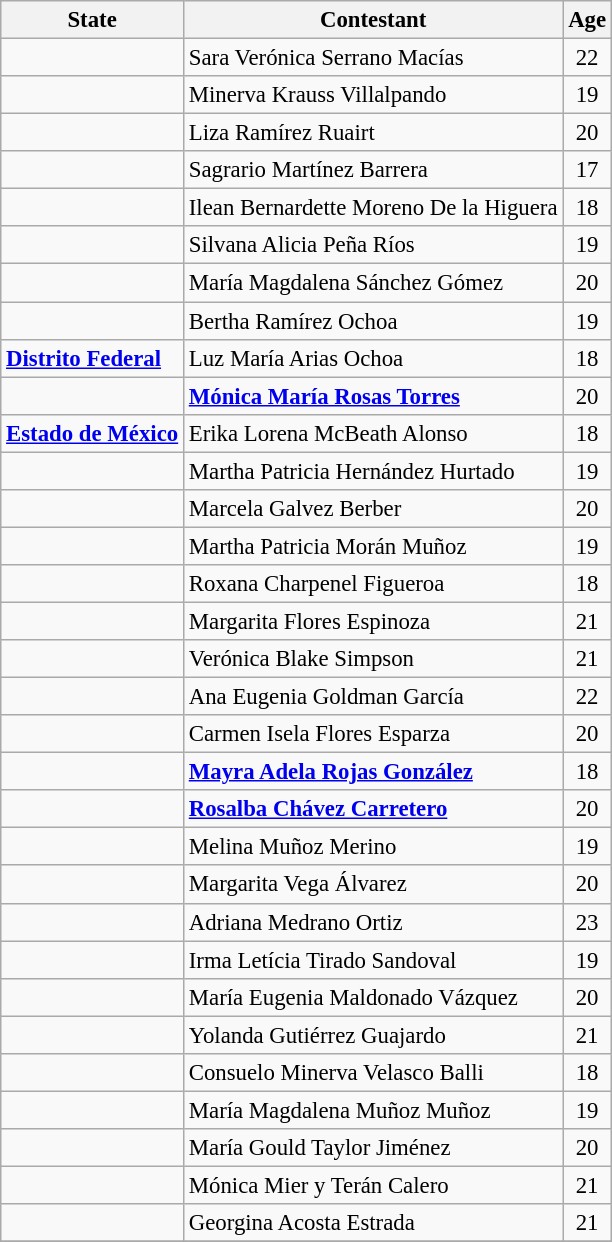<table class="wikitable sortable" style="font-size: 95%;">
<tr>
<th>State</th>
<th>Contestant</th>
<th>Age</th>
</tr>
<tr>
<td><strong></strong></td>
<td>Sara Verónica Serrano Macías</td>
<td align="center">22</td>
</tr>
<tr>
<td><strong></strong></td>
<td>Minerva Krauss Villalpando</td>
<td align="center">19</td>
</tr>
<tr>
<td><strong></strong></td>
<td>Liza Ramírez Ruairt</td>
<td align="center">20</td>
</tr>
<tr>
<td><strong></strong></td>
<td>Sagrario Martínez Barrera</td>
<td align="center">17</td>
</tr>
<tr>
<td><strong></strong></td>
<td>Ilean Bernardette Moreno De la Higuera</td>
<td align="center">18</td>
</tr>
<tr>
<td><strong></strong></td>
<td>Silvana Alicia Peña Ríos</td>
<td align="center">19</td>
</tr>
<tr>
<td><strong></strong></td>
<td>María Magdalena Sánchez Gómez</td>
<td align="center">20</td>
</tr>
<tr>
<td><strong></strong></td>
<td>Bertha Ramírez Ochoa</td>
<td align="center">19</td>
</tr>
<tr>
<td><strong></strong> <strong><a href='#'>Distrito Federal</a></strong></td>
<td>Luz María Arias Ochoa</td>
<td align="center">18</td>
</tr>
<tr>
<td><strong></strong></td>
<td><strong><a href='#'>Mónica María Rosas Torres</a></strong></td>
<td align="center">20</td>
</tr>
<tr>
<td><strong></strong> <strong><a href='#'>Estado de México</a></strong></td>
<td>Erika Lorena McBeath Alonso</td>
<td align="center">18</td>
</tr>
<tr>
<td><strong></strong></td>
<td>Martha Patricia Hernández Hurtado</td>
<td align="center">19</td>
</tr>
<tr>
<td><strong></strong></td>
<td>Marcela Galvez Berber</td>
<td align="center">20</td>
</tr>
<tr>
<td><strong></strong></td>
<td>Martha Patricia Morán Muñoz</td>
<td align="center">19</td>
</tr>
<tr>
<td><strong></strong></td>
<td>Roxana Charpenel Figueroa</td>
<td align="center">18</td>
</tr>
<tr>
<td><strong></strong></td>
<td>Margarita Flores Espinoza</td>
<td align="center">21</td>
</tr>
<tr>
<td><strong></strong></td>
<td>Verónica Blake Simpson</td>
<td align="center">21</td>
</tr>
<tr>
<td><strong></strong></td>
<td>Ana Eugenia Goldman García</td>
<td align="center">22</td>
</tr>
<tr>
<td><strong></strong></td>
<td>Carmen Isela Flores Esparza</td>
<td align="center">20</td>
</tr>
<tr>
<td><strong></strong></td>
<td><strong><a href='#'>Mayra Adela Rojas González</a></strong></td>
<td align="center">18</td>
</tr>
<tr>
<td><strong></strong></td>
<td><strong><a href='#'>Rosalba Chávez Carretero</a></strong></td>
<td align="center">20</td>
</tr>
<tr>
<td><strong></strong></td>
<td>Melina Muñoz Merino</td>
<td align="center">19</td>
</tr>
<tr>
<td><strong></strong></td>
<td>Margarita Vega Álvarez</td>
<td align="center">20</td>
</tr>
<tr>
<td><strong></strong></td>
<td>Adriana Medrano Ortiz</td>
<td align="center">23</td>
</tr>
<tr>
<td><strong></strong></td>
<td>Irma Letícia Tirado Sandoval</td>
<td align="center">19</td>
</tr>
<tr>
<td><strong></strong></td>
<td>María Eugenia Maldonado Vázquez</td>
<td align="center">20</td>
</tr>
<tr>
<td><strong></strong></td>
<td>Yolanda Gutiérrez Guajardo</td>
<td align="center">21</td>
</tr>
<tr>
<td><strong></strong></td>
<td>Consuelo Minerva Velasco Balli</td>
<td align="center">18</td>
</tr>
<tr>
<td><strong></strong></td>
<td>María Magdalena Muñoz Muñoz</td>
<td align="center">19</td>
</tr>
<tr>
<td><strong></strong></td>
<td>María Gould Taylor Jiménez</td>
<td align="center">20</td>
</tr>
<tr>
<td><strong></strong></td>
<td>Mónica Mier y Terán Calero</td>
<td align="center">21</td>
</tr>
<tr>
<td><strong></strong></td>
<td>Georgina Acosta Estrada</td>
<td align="center">21</td>
</tr>
<tr>
</tr>
</table>
